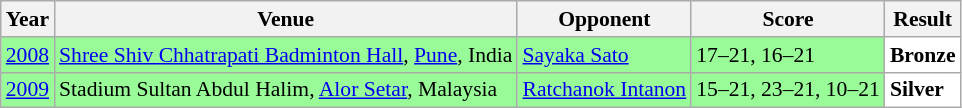<table class="sortable wikitable" style="font-size: 90%;">
<tr>
<th>Year</th>
<th>Venue</th>
<th>Opponent</th>
<th>Score</th>
<th>Result</th>
</tr>
<tr style="background:#98FB98">
<td align="center"><a href='#'>2008</a></td>
<td align="left"><a href='#'>Shree Shiv Chhatrapati Badminton Hall</a>, <a href='#'>Pune</a>, India</td>
<td align="left"> <a href='#'>Sayaka Sato</a></td>
<td align="left">17–21, 16–21</td>
<td style="text-align:left; background:white"> <strong>Bronze</strong></td>
</tr>
<tr style="background:#98FB98">
<td align="center"><a href='#'>2009</a></td>
<td align="left">Stadium Sultan Abdul Halim, <a href='#'>Alor Setar</a>, Malaysia</td>
<td align="left"> <a href='#'>Ratchanok Intanon</a></td>
<td align="left">15–21, 23–21, 10–21</td>
<td style="text-align:left; background:white"> <strong>Silver</strong></td>
</tr>
</table>
